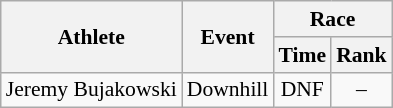<table class="wikitable" style="font-size:90%">
<tr>
<th rowspan="2">Athlete</th>
<th rowspan="2">Event</th>
<th colspan="2">Race</th>
</tr>
<tr>
<th>Time</th>
<th>Rank</th>
</tr>
<tr>
<td>Jeremy Bujakowski</td>
<td>Downhill</td>
<td align="center">DNF</td>
<td align="center">–</td>
</tr>
</table>
